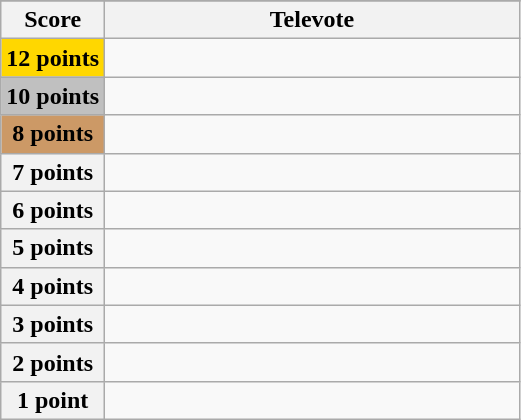<table class="wikitable">
<tr>
</tr>
<tr>
<th scope="col" width="20%">Score</th>
<th scope="col" width="80%">Televote</th>
</tr>
<tr>
<th scope="row" style="background:gold">12 points</th>
<td></td>
</tr>
<tr>
<th scope="row" style="background:silver">10 points</th>
<td></td>
</tr>
<tr>
<th scope="row" style="background:#CC9966">8 points</th>
<td></td>
</tr>
<tr>
<th scope="row">7 points</th>
<td></td>
</tr>
<tr>
<th scope="row">6 points</th>
<td></td>
</tr>
<tr>
<th scope="row">5 points</th>
<td></td>
</tr>
<tr>
<th scope="row">4 points</th>
<td></td>
</tr>
<tr>
<th scope="row">3 points</th>
<td></td>
</tr>
<tr>
<th scope="row">2 points</th>
<td></td>
</tr>
<tr>
<th scope="row">1 point</th>
<td></td>
</tr>
</table>
